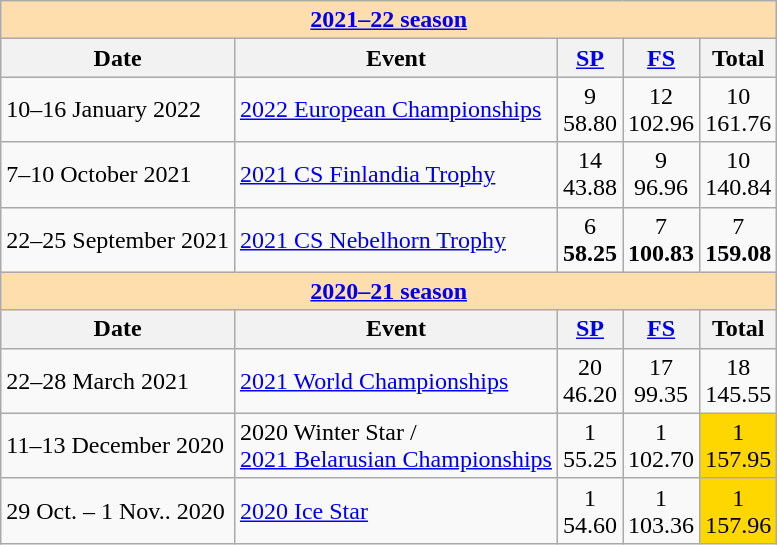<table class="wikitable">
<tr>
<th style="background-color: #ffdead;" colspan=5><a href='#'>2021–22 season</a></th>
</tr>
<tr>
<th>Date</th>
<th>Event</th>
<th><a href='#'>SP</a></th>
<th><a href='#'>FS</a></th>
<th>Total</th>
</tr>
<tr>
<td>10–16 January 2022</td>
<td><a href='#'>2022 European Championships</a></td>
<td align=center>9 <br> 58.80</td>
<td align=center>12 <br> 102.96</td>
<td align=center>10 <br> 161.76</td>
</tr>
<tr>
<td>7–10 October 2021</td>
<td><a href='#'>2021 CS Finlandia Trophy</a></td>
<td align=center>14 <br> 43.88</td>
<td align=center>9 <br> 96.96</td>
<td align=center>10 <br> 140.84</td>
</tr>
<tr>
<td>22–25 September 2021</td>
<td><a href='#'>2021 CS Nebelhorn Trophy</a></td>
<td align=center>6 <br> <strong>58.25</strong></td>
<td align=center>7 <br> <strong>100.83</strong></td>
<td align=center>7 <br> <strong>159.08</strong></td>
</tr>
<tr>
<td style="background-color: #ffdead; " colspan=5 align=center><a href='#'><strong>2020–21 season</strong></a></td>
</tr>
<tr>
<th>Date</th>
<th>Event</th>
<th><a href='#'>SP</a></th>
<th><a href='#'>FS</a></th>
<th>Total</th>
</tr>
<tr>
<td>22–28 March 2021</td>
<td><a href='#'>2021 World Championships</a></td>
<td align=center>20 <br> 46.20</td>
<td align=center>17 <br> 99.35</td>
<td align=center>18 <br> 145.55</td>
</tr>
<tr>
<td>11–13 December 2020</td>
<td>2020 Winter Star / <br> <a href='#'>2021 Belarusian Championships</a></td>
<td align=center>1 <br> 55.25</td>
<td align=center>1 <br> 102.70</td>
<td align=center bgcolor=gold>1 <br> 157.95</td>
</tr>
<tr>
<td>29 Oct. – 1 Nov.. 2020</td>
<td><a href='#'>2020 Ice Star</a></td>
<td align=center>1 <br> 54.60</td>
<td align=center>1 <br> 103.36</td>
<td align=center bgcolor=gold>1 <br> 157.96</td>
</tr>
</table>
